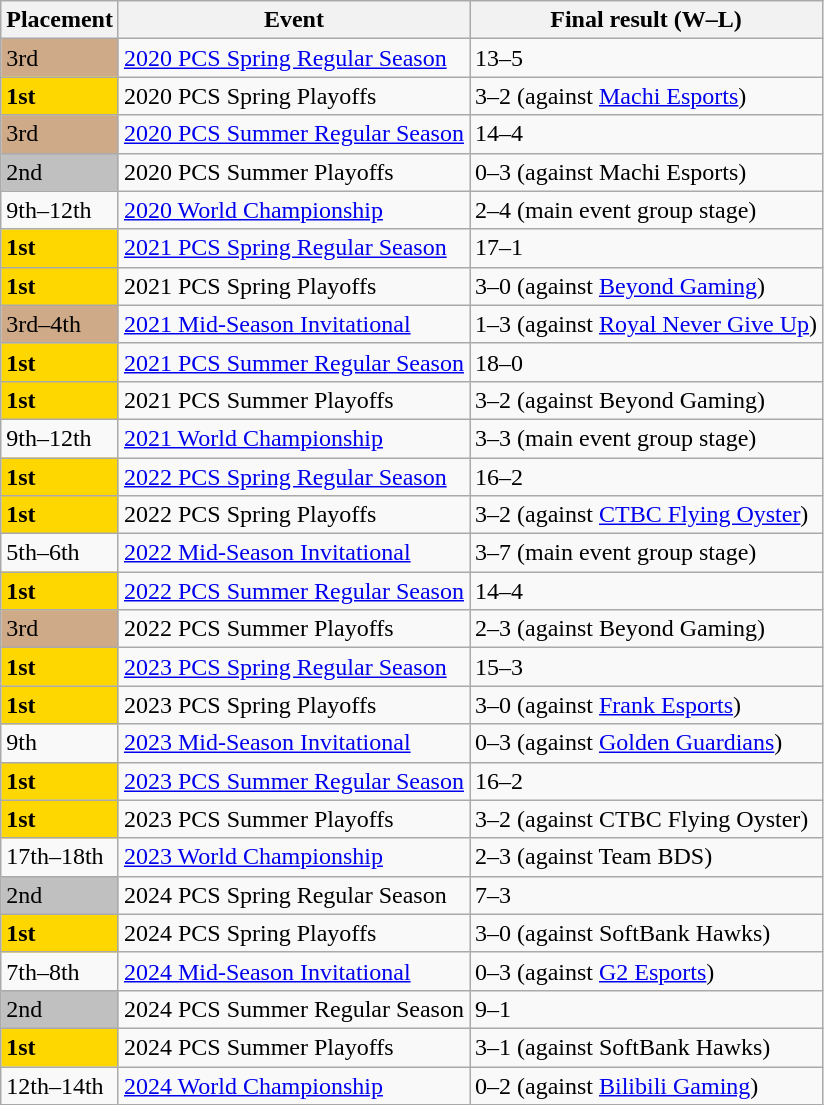<table class="wikitable sortable mw-collapsible mw-collapsed">
<tr>
<th>Placement</th>
<th>Event</th>
<th>Final result (W–L)</th>
</tr>
<tr>
<td style="background-color:#CFAA88"> 3rd</td>
<td> <a href='#'>2020 PCS Spring Regular Season</a></td>
<td> 13–5</td>
</tr>
<tr>
<td style="background-color:Gold"> <strong>1st</strong></td>
<td> 2020 PCS Spring Playoffs</td>
<td> 3–2 (against <a href='#'>Machi Esports</a>)</td>
</tr>
<tr>
<td style="background-color:#CFAA88"> 3rd</td>
<td> <a href='#'>2020 PCS Summer Regular Season</a></td>
<td> 14–4</td>
</tr>
<tr>
<td style="background-color:Silver"> 2nd</td>
<td> 2020 PCS Summer Playoffs</td>
<td> 0–3 (against Machi Esports)</td>
</tr>
<tr>
<td> 9th–12th</td>
<td> <a href='#'>2020 World Championship</a></td>
<td> 2–4 (main event group stage)</td>
</tr>
<tr>
<td style="background-color:Gold"> <strong>1st</strong></td>
<td> <a href='#'>2021 PCS Spring Regular Season</a></td>
<td> 17–1</td>
</tr>
<tr>
<td style="background-color:Gold"> <strong>1st</strong></td>
<td> 2021 PCS Spring Playoffs</td>
<td> 3–0 (against <a href='#'>Beyond Gaming</a>)</td>
</tr>
<tr>
<td style="background-color:#CFAA88"> 3rd–4th</td>
<td> <a href='#'>2021 Mid-Season Invitational</a></td>
<td> 1–3 (against <a href='#'>Royal Never Give Up</a>)</td>
</tr>
<tr>
<td style="background-color:Gold"> <strong>1st</strong></td>
<td> <a href='#'>2021 PCS Summer Regular Season</a></td>
<td> 18–0</td>
</tr>
<tr>
<td style="background-color:Gold"> <strong>1st</strong></td>
<td> 2021 PCS Summer Playoffs</td>
<td> 3–2 (against Beyond Gaming)</td>
</tr>
<tr>
<td> 9th–12th</td>
<td> <a href='#'>2021 World Championship</a></td>
<td> 3–3 (main event group stage)</td>
</tr>
<tr>
<td style="background-color:Gold"> <strong>1st</strong></td>
<td> <a href='#'>2022 PCS Spring Regular Season</a></td>
<td> 16–2</td>
</tr>
<tr>
<td style="background-color:Gold"> <strong>1st</strong></td>
<td> 2022 PCS Spring Playoffs</td>
<td> 3–2 (against <a href='#'>CTBC Flying Oyster</a>)</td>
</tr>
<tr>
<td> 5th–6th</td>
<td> <a href='#'>2022 Mid-Season Invitational</a></td>
<td> 3–7 (main event group stage)</td>
</tr>
<tr>
<td style="background-color:Gold"> <strong>1st</strong></td>
<td> <a href='#'>2022 PCS Summer Regular Season</a></td>
<td> 14–4</td>
</tr>
<tr>
<td style="background-color:#CFAA88"> 3rd</td>
<td> 2022 PCS Summer Playoffs</td>
<td> 2–3 (against Beyond Gaming)</td>
</tr>
<tr>
<td style="background-color:Gold"> <strong>1st</strong></td>
<td> <a href='#'>2023 PCS Spring Regular Season</a></td>
<td> 15–3</td>
</tr>
<tr>
<td style="background-color:Gold"> <strong>1st</strong></td>
<td> 2023 PCS Spring Playoffs</td>
<td> 3–0 (against <a href='#'>Frank Esports</a>)</td>
</tr>
<tr>
<td> 9th</td>
<td> <a href='#'>2023 Mid-Season Invitational</a></td>
<td> 0–3 (against <a href='#'>Golden Guardians</a>)</td>
</tr>
<tr>
<td style="background-color:Gold"> <strong>1st</strong></td>
<td> <a href='#'>2023 PCS Summer Regular Season</a></td>
<td> 16–2</td>
</tr>
<tr>
<td style="background-color:Gold"> <strong>1st</strong></td>
<td> 2023 PCS Summer Playoffs</td>
<td> 3–2 (against CTBC Flying Oyster)</td>
</tr>
<tr>
<td> 17th–18th</td>
<td> <a href='#'>2023 World Championship</a></td>
<td> 2–3 (against Team BDS)</td>
</tr>
<tr>
<td style="background-color:Silver"> 2nd</td>
<td> 2024 PCS Spring Regular Season</td>
<td> 7–3</td>
</tr>
<tr>
<td style="background-color:Gold"> <strong>1st</strong></td>
<td> 2024 PCS Spring Playoffs</td>
<td> 3–0 (against SoftBank Hawks)</td>
</tr>
<tr>
<td> 7th–8th</td>
<td> <a href='#'>2024 Mid-Season Invitational</a></td>
<td> 0–3 (against <a href='#'>G2 Esports</a>)</td>
</tr>
<tr>
<td style="background-color:Silver"> 2nd</td>
<td> 2024 PCS Summer Regular Season</td>
<td> 9–1</td>
</tr>
<tr>
<td style="background-color:Gold"> <strong>1st</strong></td>
<td> 2024 PCS Summer Playoffs</td>
<td> 3–1 (against SoftBank Hawks)</td>
</tr>
<tr>
<td> 12th–14th</td>
<td> <a href='#'>2024 World Championship</a></td>
<td> 0–2 (against <a href='#'>Bilibili Gaming</a>)</td>
</tr>
</table>
